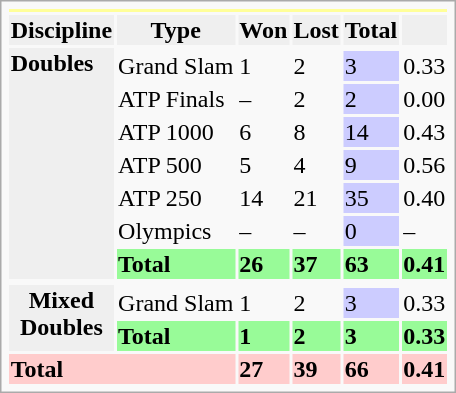<table class="infobox vcard vevent nowrap">
<tr bgcolor=FFFF99>
<th colspan=6></th>
</tr>
<tr bgcolor=efefef>
<th>Discipline</th>
<th>Type</th>
<th>Won</th>
<th>Lost</th>
<th>Total</th>
<th></th>
</tr>
<tr bgcolor=efefef>
<td rowspan="8"><strong>Doubles</strong></td>
</tr>
<tr>
<td>Grand Slam</td>
<td>1</td>
<td>2</td>
<td bgcolor=CCCCFF>3</td>
<td>0.33</td>
</tr>
<tr>
<td>ATP Finals</td>
<td>–</td>
<td>2</td>
<td bgcolor=CCCCFF>2</td>
<td>0.00</td>
</tr>
<tr>
<td>ATP 1000</td>
<td>6</td>
<td>8</td>
<td bgcolor=CCCCFF>14</td>
<td>0.43</td>
</tr>
<tr>
<td>ATP 500</td>
<td>5</td>
<td>4</td>
<td bgcolor=CCCCFF>9</td>
<td>0.56</td>
</tr>
<tr>
<td>ATP 250</td>
<td>14</td>
<td>21</td>
<td bgcolor=CCCCFF>35</td>
<td>0.40</td>
</tr>
<tr>
<td>Olympics</td>
<td>–</td>
<td>–</td>
<td bgcolor=CCCCFF>0</td>
<td>–</td>
</tr>
<tr bgcolor=98fb98>
<td><strong>Total</strong></td>
<td><strong>26</strong></td>
<td><strong>37</strong></td>
<td><strong>63</strong></td>
<td><strong>0.41</strong></td>
</tr>
<tr>
</tr>
<tr bgcolor=efefef>
<th rowspan="3">Mixed<br>Doubles</th>
</tr>
<tr>
<td>Grand Slam</td>
<td>1</td>
<td>2</td>
<td bgcolor=CCCCFF>3</td>
<td>0.33</td>
</tr>
<tr bgcolor=98FB98>
<td><strong>Total</strong></td>
<td><strong>1</strong></td>
<td><strong>2</strong></td>
<td><strong>3</strong></td>
<td><strong>0.33</strong></td>
</tr>
<tr bgcolor=FFCCCC>
<td colspan=2><strong>Total</strong></td>
<td><strong>27</strong></td>
<td><strong>39</strong></td>
<td><strong>66</strong></td>
<td><strong>0.41</strong></td>
</tr>
</table>
